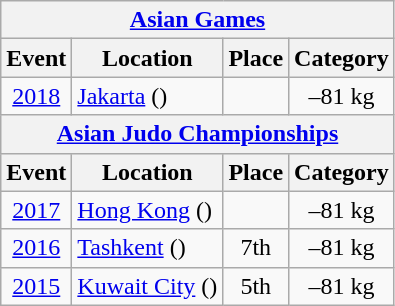<table class="wikitable">
<tr>
<th colspan=4 align=center><a href='#'>Asian Games</a></th>
</tr>
<tr>
<th>Event</th>
<th>Location</th>
<th>Place</th>
<th>Category</th>
</tr>
<tr>
<td align=center><a href='#'>2018</a></td>
<td align=left><a href='#'>Jakarta</a> ()</td>
<td align=center></td>
<td align=center>–81 kg</td>
</tr>
<tr>
<th colspan=4 align=center><a href='#'>Asian Judo Championships</a></th>
</tr>
<tr>
<th>Event</th>
<th>Location</th>
<th>Place</th>
<th>Category</th>
</tr>
<tr>
<td align=center><a href='#'>2017</a></td>
<td align=left><a href='#'>Hong Kong</a> ()</td>
<td align=center></td>
<td align=center>–81 kg</td>
</tr>
<tr>
<td align=center><a href='#'>2016</a></td>
<td align=left><a href='#'>Tashkent</a> ()</td>
<td align=center>7th</td>
<td align=center>–81 kg</td>
</tr>
<tr>
<td align=center><a href='#'>2015</a></td>
<td align=left><a href='#'>Kuwait City</a> ()</td>
<td align=center>5th</td>
<td align=center>–81 kg</td>
</tr>
</table>
